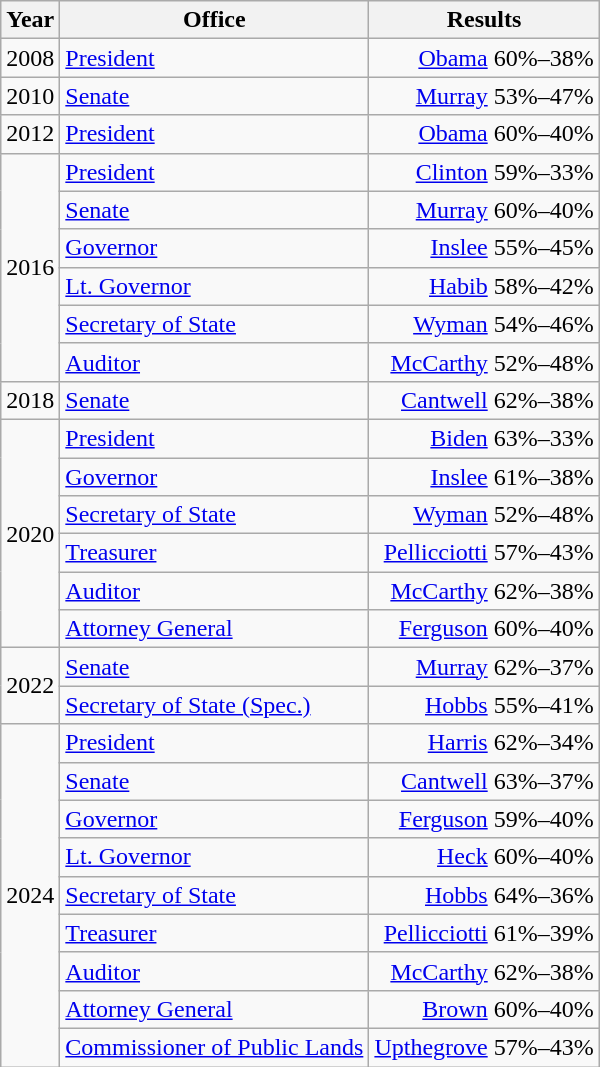<table class=wikitable>
<tr>
<th>Year</th>
<th>Office</th>
<th>Results</th>
</tr>
<tr>
<td>2008</td>
<td><a href='#'>President</a></td>
<td align="right" ><a href='#'>Obama</a> 60%–38%</td>
</tr>
<tr>
<td>2010</td>
<td><a href='#'>Senate</a></td>
<td align="right" ><a href='#'>Murray</a> 53%–47%</td>
</tr>
<tr>
<td>2012</td>
<td><a href='#'>President</a></td>
<td align="right" ><a href='#'>Obama</a> 60%–40%</td>
</tr>
<tr>
<td rowspan=6>2016</td>
<td><a href='#'>President</a></td>
<td align="right" ><a href='#'>Clinton</a> 59%–33%</td>
</tr>
<tr>
<td><a href='#'>Senate</a></td>
<td align="right" ><a href='#'>Murray</a> 60%–40%</td>
</tr>
<tr>
<td><a href='#'>Governor</a></td>
<td align="right" ><a href='#'>Inslee</a> 55%–45%</td>
</tr>
<tr>
<td><a href='#'>Lt. Governor</a></td>
<td align="right" ><a href='#'>Habib</a> 58%–42%</td>
</tr>
<tr>
<td><a href='#'>Secretary of State</a></td>
<td align="right" ><a href='#'>Wyman</a> 54%–46%</td>
</tr>
<tr>
<td><a href='#'>Auditor</a></td>
<td align="right" ><a href='#'>McCarthy</a> 52%–48%</td>
</tr>
<tr>
<td>2018</td>
<td><a href='#'>Senate</a></td>
<td align="right" ><a href='#'>Cantwell</a> 62%–38%</td>
</tr>
<tr>
<td rowspan=6>2020</td>
<td><a href='#'>President</a></td>
<td align="right" ><a href='#'>Biden</a> 63%–33%</td>
</tr>
<tr>
<td><a href='#'>Governor</a></td>
<td align="right" ><a href='#'>Inslee</a> 61%–38%</td>
</tr>
<tr>
<td><a href='#'>Secretary of State</a></td>
<td align="right" ><a href='#'>Wyman</a> 52%–48%</td>
</tr>
<tr>
<td><a href='#'>Treasurer</a></td>
<td align="right" ><a href='#'>Pellicciotti</a> 57%–43%</td>
</tr>
<tr>
<td><a href='#'>Auditor</a></td>
<td align="right" ><a href='#'>McCarthy</a> 62%–38%</td>
</tr>
<tr>
<td><a href='#'>Attorney General</a></td>
<td align="right" ><a href='#'>Ferguson</a> 60%–40%</td>
</tr>
<tr>
<td rowspan=2>2022</td>
<td><a href='#'>Senate</a></td>
<td align="right" ><a href='#'>Murray</a> 62%–37%</td>
</tr>
<tr>
<td><a href='#'>Secretary of State (Spec.)</a></td>
<td align="right" ><a href='#'>Hobbs</a> 55%–41%</td>
</tr>
<tr>
<td rowspan=9>2024</td>
<td><a href='#'>President</a></td>
<td align="right" ><a href='#'>Harris</a> 62%–34%</td>
</tr>
<tr>
<td><a href='#'>Senate</a></td>
<td align="right" ><a href='#'>Cantwell</a> 63%–37%</td>
</tr>
<tr>
<td><a href='#'>Governor</a></td>
<td align="right" ><a href='#'>Ferguson</a> 59%–40%</td>
</tr>
<tr>
<td><a href='#'>Lt. Governor</a></td>
<td align="right" ><a href='#'>Heck</a> 60%–40%</td>
</tr>
<tr>
<td><a href='#'>Secretary of State</a></td>
<td align="right" ><a href='#'>Hobbs</a> 64%–36%</td>
</tr>
<tr>
<td><a href='#'>Treasurer</a></td>
<td align="right" ><a href='#'>Pellicciotti</a> 61%–39%</td>
</tr>
<tr>
<td><a href='#'>Auditor</a></td>
<td align="right" ><a href='#'>McCarthy</a> 62%–38%</td>
</tr>
<tr>
<td><a href='#'>Attorney General</a></td>
<td align="right" ><a href='#'>Brown</a> 60%–40%</td>
</tr>
<tr>
<td><a href='#'>Commissioner of Public Lands</a></td>
<td align="right" ><a href='#'>Upthegrove</a> 57%–43%</td>
</tr>
</table>
